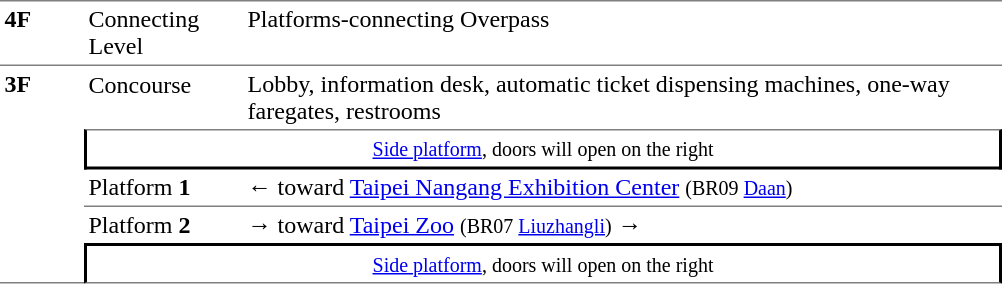<table table border=0 cellspacing=0 cellpadding=3>
<tr>
<td style="border-bottom:solid 1px gray;border-top:solid 1px gray;" width=50 valign=top><strong>4F</strong></td>
<td style="border-top:solid 1px gray;border-bottom:solid 1px gray;" width=100 valign=top>Connecting Level</td>
<td style="border-top:solid 1px gray;border-bottom:solid 1px gray;" width=500 valign=top>Platforms-connecting Overpass</td>
</tr>
<tr>
<td style="border-bottom:solid 1px gray;" width=50 rowspan=10 valign=top><strong>3F</strong></td>
</tr>
<tr>
<td style="border-top:solid 1px white;" rowspan=2 valign=top>Concourse</td>
</tr>
<tr>
<td>Lobby, information desk, automatic ticket dispensing machines, one-way faregates, restrooms</td>
</tr>
<tr>
<td style="border-right:solid 2px black;border-left:solid 2px black;border-bottom:solid 2px black;border-top:solid 1px gray;text-align:center;" colspan=2><small><a href='#'>Side platform</a>, doors will open on the right</small></td>
</tr>
<tr>
<td style="border-bottom:solid 1px gray;" width=100>Platform <span><strong>1</strong></span></td>
<td style="border-bottom:solid 1px gray;" width=500>←  toward <a href='#'>Taipei Nangang Exhibition Center</a> <small>(BR09 <a href='#'>Daan</a>)</small></td>
</tr>
<tr>
<td>Platform <span><strong>2</strong></span></td>
<td><span>→</span>  toward <a href='#'>Taipei Zoo</a> <small>(BR07 <a href='#'>Liuzhangli</a>)</small> →</td>
</tr>
<tr>
<td style="border-top:solid 2px black;border-right:solid 2px black;border-left:solid 2px black;border-bottom:solid 1px gray;text-align:center;" colspan=2><small><a href='#'>Side platform</a>, doors will open on the right</small></td>
</tr>
</table>
